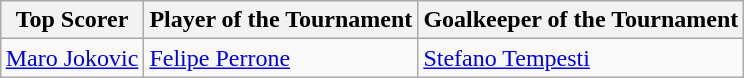<table class=wikitable style="text-align:left; margin:auto">
<tr>
<th>Top Scorer</th>
<th>Player of the Tournament</th>
<th>Goalkeeper of the Tournament</th>
</tr>
<tr>
<td> <a href='#'>Maro Jokovic</a></td>
<td> <a href='#'>Felipe Perrone</a></td>
<td> <a href='#'>Stefano Tempesti</a></td>
</tr>
</table>
